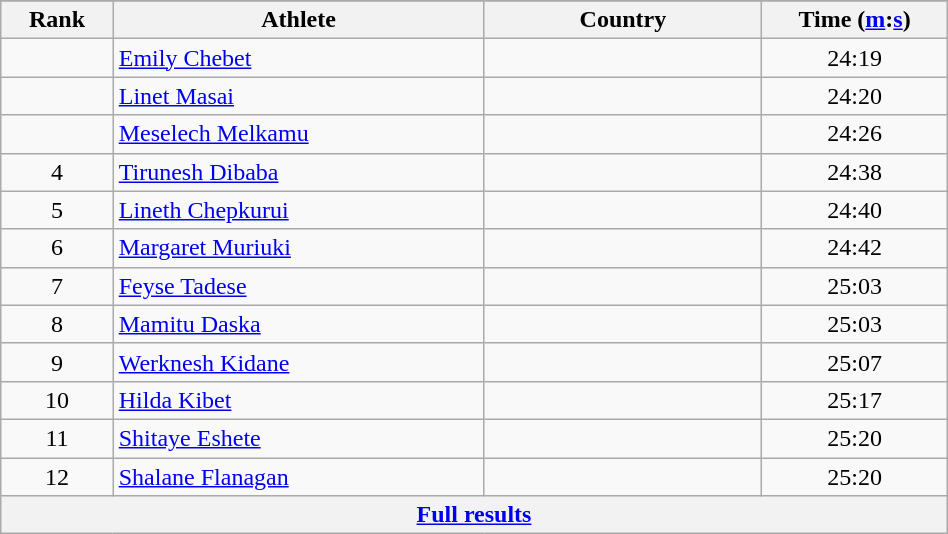<table class="wikitable" width=50%>
<tr>
</tr>
<tr>
<th width=5%>Rank</th>
<th width=20%>Athlete</th>
<th width=15%>Country</th>
<th width=10%>Time (<a href='#'>m</a>:<a href='#'>s</a>)</th>
</tr>
<tr align="center">
<td></td>
<td align="left"><a href='#'>Emily Chebet</a></td>
<td align="left"></td>
<td>24:19</td>
</tr>
<tr align="center">
<td></td>
<td align="left"><a href='#'>Linet Masai</a></td>
<td align="left"></td>
<td>24:20</td>
</tr>
<tr align="center">
<td></td>
<td align="left"><a href='#'>Meselech Melkamu</a></td>
<td align="left"></td>
<td>24:26</td>
</tr>
<tr align="center">
<td>4</td>
<td align="left"><a href='#'>Tirunesh Dibaba</a></td>
<td align="left"></td>
<td>24:38</td>
</tr>
<tr align="center">
<td>5</td>
<td align="left"><a href='#'>Lineth Chepkurui</a></td>
<td align="left"></td>
<td>24:40</td>
</tr>
<tr align="center">
<td>6</td>
<td align="left"><a href='#'>Margaret Muriuki</a></td>
<td align="left"></td>
<td>24:42</td>
</tr>
<tr align="center">
<td>7</td>
<td align="left"><a href='#'>Feyse Tadese</a></td>
<td align="left"></td>
<td>25:03</td>
</tr>
<tr align="center">
<td>8</td>
<td align="left"><a href='#'>Mamitu Daska</a></td>
<td align="left"></td>
<td>25:03</td>
</tr>
<tr align="center">
<td>9</td>
<td align="left"><a href='#'>Werknesh Kidane</a></td>
<td align="left"></td>
<td>25:07</td>
</tr>
<tr align="center">
<td>10</td>
<td align="left"><a href='#'>Hilda Kibet</a></td>
<td align="left"></td>
<td>25:17</td>
</tr>
<tr align="center">
<td>11</td>
<td align="left"><a href='#'>Shitaye Eshete</a></td>
<td align="left"></td>
<td>25:20</td>
</tr>
<tr align="center">
<td>12</td>
<td align="left"><a href='#'>Shalane Flanagan</a></td>
<td align="left"></td>
<td>25:20</td>
</tr>
<tr class="sortbottom">
<th colspan=4 align=center><a href='#'>Full results</a></th>
</tr>
</table>
